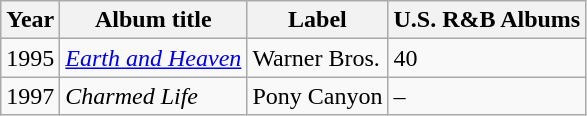<table class="wikitable">
<tr>
<th>Year</th>
<th>Album title</th>
<th>Label</th>
<th>U.S. R&B Albums</th>
</tr>
<tr>
<td>1995</td>
<td><em><a href='#'>Earth and Heaven</a></em></td>
<td>Warner Bros.</td>
<td>40</td>
</tr>
<tr>
<td>1997</td>
<td><em>Charmed Life</em></td>
<td>Pony Canyon</td>
<td>–</td>
</tr>
</table>
